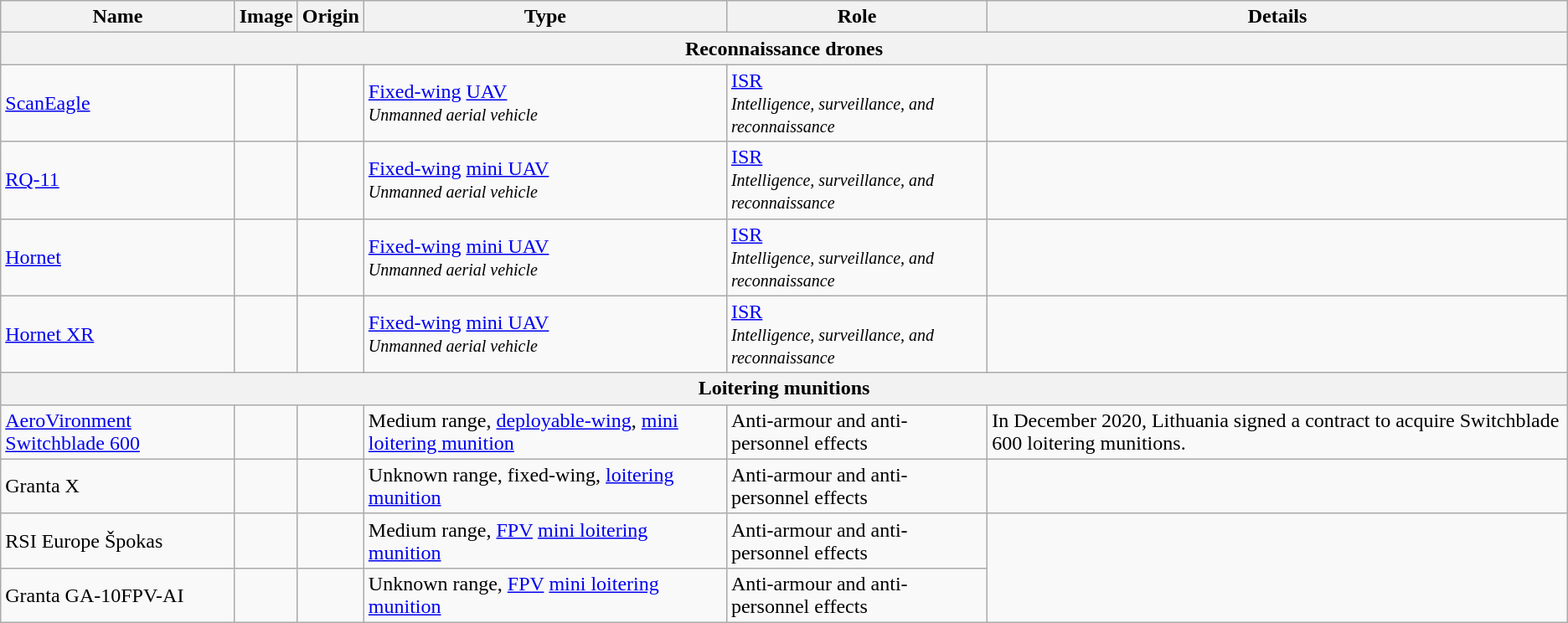<table class="wikitable">
<tr>
<th>Name</th>
<th>Image</th>
<th>Origin</th>
<th>Type</th>
<th>Role</th>
<th>Details</th>
</tr>
<tr>
<th colspan="6">Reconnaissance drones</th>
</tr>
<tr>
<td><a href='#'>ScanEagle</a></td>
<td></td>
<td></td>
<td><a href='#'>Fixed-wing</a> <a href='#'>UAV</a><br><em><small>Unmanned aerial vehicle</small></em></td>
<td><a href='#'>ISR</a><br><small><em>Intelligence, surveillance, and reconnaissance</em></small></td>
<td></td>
</tr>
<tr>
<td><a href='#'>RQ-11</a></td>
<td></td>
<td></td>
<td><a href='#'>Fixed-wing</a> <a href='#'>mini UAV</a><br><em><small>Unmanned aerial vehicle</small></em></td>
<td><a href='#'>ISR</a><br><small><em>Intelligence, surveillance, and reconnaissance</em></small></td>
<td></td>
</tr>
<tr>
<td><a href='#'>Hornet</a></td>
<td></td>
<td></td>
<td><a href='#'>Fixed-wing</a> <a href='#'>mini UAV</a><br><em><small>Unmanned aerial vehicle</small></em></td>
<td><a href='#'>ISR</a><br><small><em>Intelligence, surveillance, and reconnaissance</em></small></td>
<td></td>
</tr>
<tr>
<td><a href='#'>Hornet XR</a></td>
<td></td>
<td></td>
<td><a href='#'>Fixed-wing</a> <a href='#'>mini UAV</a><br><em><small>Unmanned aerial vehicle</small></em></td>
<td><a href='#'>ISR</a><br><small><em>Intelligence, surveillance, and reconnaissance</em></small></td>
<td></td>
</tr>
<tr>
<th colspan="6">Loitering munitions</th>
</tr>
<tr>
<td><a href='#'>AeroVironment Switchblade 600</a></td>
<td></td>
<td></td>
<td>Medium range, <a href='#'>deployable-wing</a>, <a href='#'>mini loitering munition</a></td>
<td>Anti-armour and anti-personnel effects</td>
<td>In December 2020, Lithuania signed a contract to acquire Switchblade 600 loitering munitions.</td>
</tr>
<tr>
<td>Granta X</td>
<td></td>
<td></td>
<td>Unknown range, fixed-wing, <a href='#'>loitering munition</a></td>
<td>Anti-armour and anti-personnel effects</td>
<td></td>
</tr>
<tr>
<td>RSI Europe Špokas</td>
<td></td>
<td></td>
<td>Medium range, <a href='#'>FPV</a> <a href='#'>mini loitering munition</a></td>
<td>Anti-armour and anti-personnel effects</td>
<td rowspan="2"></td>
</tr>
<tr>
<td>Granta GA-10FPV-AI</td>
<td></td>
<td></td>
<td>Unknown range, <a href='#'>FPV</a> <a href='#'>mini loitering munition</a></td>
<td>Anti-armour and anti-personnel effects</td>
</tr>
</table>
